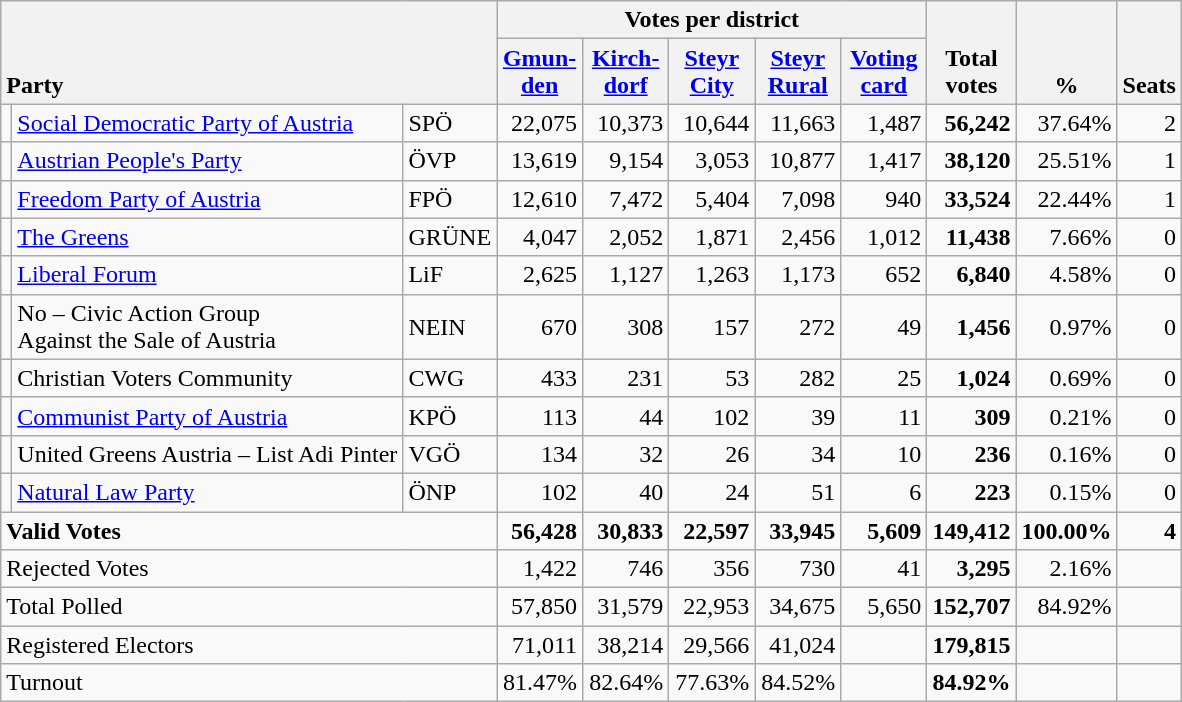<table class="wikitable" border="1" style="text-align:right;">
<tr>
<th style="text-align:left;" valign=bottom rowspan=2 colspan=3>Party</th>
<th colspan=5>Votes per district</th>
<th align=center valign=bottom rowspan=2 width="50">Total<br>votes</th>
<th align=center valign=bottom rowspan=2 width="50">%</th>
<th align=center valign=bottom rowspan=2>Seats</th>
</tr>
<tr>
<th align=center valign=bottom width="50"><a href='#'>Gmun-<br>den</a></th>
<th align=center valign=bottom width="50"><a href='#'>Kirch-<br>dorf</a></th>
<th align=center valign=bottom width="50"><a href='#'>Steyr<br>City</a></th>
<th align=center valign=bottom width="50"><a href='#'>Steyr<br>Rural</a></th>
<th align=center valign=bottom width="50"><a href='#'>Voting<br>card</a></th>
</tr>
<tr>
<td></td>
<td align=left style="white-space: nowrap;"><a href='#'>Social Democratic Party of Austria</a></td>
<td align=left>SPÖ</td>
<td>22,075</td>
<td>10,373</td>
<td>10,644</td>
<td>11,663</td>
<td>1,487</td>
<td><strong>56,242</strong></td>
<td>37.64%</td>
<td>2</td>
</tr>
<tr>
<td></td>
<td align=left><a href='#'>Austrian People's Party</a></td>
<td align=left>ÖVP</td>
<td>13,619</td>
<td>9,154</td>
<td>3,053</td>
<td>10,877</td>
<td>1,417</td>
<td><strong>38,120</strong></td>
<td>25.51%</td>
<td>1</td>
</tr>
<tr>
<td></td>
<td align=left><a href='#'>Freedom Party of Austria</a></td>
<td align=left>FPÖ</td>
<td>12,610</td>
<td>7,472</td>
<td>5,404</td>
<td>7,098</td>
<td>940</td>
<td><strong>33,524</strong></td>
<td>22.44%</td>
<td>1</td>
</tr>
<tr>
<td></td>
<td align=left><a href='#'>The Greens</a></td>
<td align=left>GRÜNE</td>
<td>4,047</td>
<td>2,052</td>
<td>1,871</td>
<td>2,456</td>
<td>1,012</td>
<td><strong>11,438</strong></td>
<td>7.66%</td>
<td>0</td>
</tr>
<tr>
<td></td>
<td align=left><a href='#'>Liberal Forum</a></td>
<td align=left>LiF</td>
<td>2,625</td>
<td>1,127</td>
<td>1,263</td>
<td>1,173</td>
<td>652</td>
<td><strong>6,840</strong></td>
<td>4.58%</td>
<td>0</td>
</tr>
<tr>
<td></td>
<td align=left>No – Civic Action Group<br>Against the Sale of Austria</td>
<td align=left>NEIN</td>
<td>670</td>
<td>308</td>
<td>157</td>
<td>272</td>
<td>49</td>
<td><strong>1,456</strong></td>
<td>0.97%</td>
<td>0</td>
</tr>
<tr>
<td></td>
<td align=left>Christian Voters Community</td>
<td align=left>CWG</td>
<td>433</td>
<td>231</td>
<td>53</td>
<td>282</td>
<td>25</td>
<td><strong>1,024</strong></td>
<td>0.69%</td>
<td>0</td>
</tr>
<tr>
<td></td>
<td align=left><a href='#'>Communist Party of Austria</a></td>
<td align=left>KPÖ</td>
<td>113</td>
<td>44</td>
<td>102</td>
<td>39</td>
<td>11</td>
<td><strong>309</strong></td>
<td>0.21%</td>
<td>0</td>
</tr>
<tr>
<td></td>
<td align=left>United Greens Austria – List Adi Pinter</td>
<td align=left>VGÖ</td>
<td>134</td>
<td>32</td>
<td>26</td>
<td>34</td>
<td>10</td>
<td><strong>236</strong></td>
<td>0.16%</td>
<td>0</td>
</tr>
<tr>
<td></td>
<td align=left><a href='#'>Natural Law Party</a></td>
<td align=left>ÖNP</td>
<td>102</td>
<td>40</td>
<td>24</td>
<td>51</td>
<td>6</td>
<td><strong>223</strong></td>
<td>0.15%</td>
<td>0</td>
</tr>
<tr style="font-weight:bold">
<td align=left colspan=3>Valid Votes</td>
<td>56,428</td>
<td>30,833</td>
<td>22,597</td>
<td>33,945</td>
<td>5,609</td>
<td>149,412</td>
<td>100.00%</td>
<td>4</td>
</tr>
<tr>
<td align=left colspan=3>Rejected Votes</td>
<td>1,422</td>
<td>746</td>
<td>356</td>
<td>730</td>
<td>41</td>
<td><strong>3,295</strong></td>
<td>2.16%</td>
<td></td>
</tr>
<tr>
<td align=left colspan=3>Total Polled</td>
<td>57,850</td>
<td>31,579</td>
<td>22,953</td>
<td>34,675</td>
<td>5,650</td>
<td><strong>152,707</strong></td>
<td>84.92%</td>
<td></td>
</tr>
<tr>
<td align=left colspan=3>Registered Electors</td>
<td>71,011</td>
<td>38,214</td>
<td>29,566</td>
<td>41,024</td>
<td></td>
<td><strong>179,815</strong></td>
<td></td>
<td></td>
</tr>
<tr>
<td align=left colspan=3>Turnout</td>
<td>81.47%</td>
<td>82.64%</td>
<td>77.63%</td>
<td>84.52%</td>
<td></td>
<td><strong>84.92%</strong></td>
<td></td>
<td></td>
</tr>
</table>
